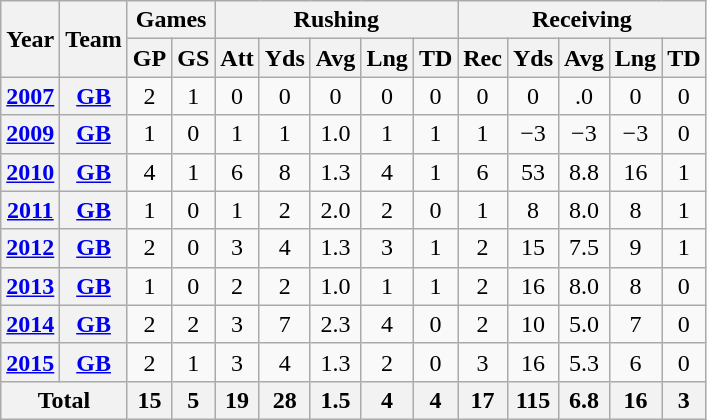<table class=wikitable style="text-align:center;">
<tr>
<th rowspan="2">Year</th>
<th rowspan="2">Team</th>
<th colspan="2">Games</th>
<th colspan="5">Rushing</th>
<th colspan="5">Receiving</th>
</tr>
<tr>
<th>GP</th>
<th>GS</th>
<th>Att</th>
<th>Yds</th>
<th>Avg</th>
<th>Lng</th>
<th>TD</th>
<th>Rec</th>
<th>Yds</th>
<th>Avg</th>
<th>Lng</th>
<th>TD</th>
</tr>
<tr>
<th><a href='#'>2007</a></th>
<th><a href='#'>GB</a></th>
<td>2</td>
<td>1</td>
<td>0</td>
<td>0</td>
<td>0</td>
<td>0</td>
<td>0</td>
<td>0</td>
<td>0</td>
<td>.0</td>
<td>0</td>
<td>0</td>
</tr>
<tr>
<th><a href='#'>2009</a></th>
<th><a href='#'>GB</a></th>
<td>1</td>
<td>0</td>
<td>1</td>
<td>1</td>
<td>1.0</td>
<td>1</td>
<td>1</td>
<td>1</td>
<td>−3</td>
<td>−3</td>
<td>−3</td>
<td>0</td>
</tr>
<tr>
<th><a href='#'>2010</a></th>
<th><a href='#'>GB</a></th>
<td>4</td>
<td>1</td>
<td>6</td>
<td>8</td>
<td>1.3</td>
<td>4</td>
<td>1</td>
<td>6</td>
<td>53</td>
<td>8.8</td>
<td>16</td>
<td>1</td>
</tr>
<tr>
<th><a href='#'>2011</a></th>
<th><a href='#'>GB</a></th>
<td>1</td>
<td>0</td>
<td>1</td>
<td>2</td>
<td>2.0</td>
<td>2</td>
<td>0</td>
<td>1</td>
<td>8</td>
<td>8.0</td>
<td>8</td>
<td>1</td>
</tr>
<tr>
<th><a href='#'>2012</a></th>
<th><a href='#'>GB</a></th>
<td>2</td>
<td>0</td>
<td>3</td>
<td>4</td>
<td>1.3</td>
<td>3</td>
<td>1</td>
<td>2</td>
<td>15</td>
<td>7.5</td>
<td>9</td>
<td>1</td>
</tr>
<tr>
<th><a href='#'>2013</a></th>
<th><a href='#'>GB</a></th>
<td>1</td>
<td>0</td>
<td>2</td>
<td>2</td>
<td>1.0</td>
<td>1</td>
<td>1</td>
<td>2</td>
<td>16</td>
<td>8.0</td>
<td>8</td>
<td>0</td>
</tr>
<tr>
<th><a href='#'>2014</a></th>
<th><a href='#'>GB</a></th>
<td>2</td>
<td>2</td>
<td>3</td>
<td>7</td>
<td>2.3</td>
<td>4</td>
<td>0</td>
<td>2</td>
<td>10</td>
<td>5.0</td>
<td>7</td>
<td>0</td>
</tr>
<tr>
<th><a href='#'>2015</a></th>
<th><a href='#'>GB</a></th>
<td>2</td>
<td>1</td>
<td>3</td>
<td>4</td>
<td>1.3</td>
<td>2</td>
<td>0</td>
<td>3</td>
<td>16</td>
<td>5.3</td>
<td>6</td>
<td>0</td>
</tr>
<tr>
<th colspan="2">Total</th>
<th>15</th>
<th>5</th>
<th>19</th>
<th>28</th>
<th>1.5</th>
<th>4</th>
<th>4</th>
<th>17</th>
<th>115</th>
<th>6.8</th>
<th>16</th>
<th>3</th>
</tr>
</table>
